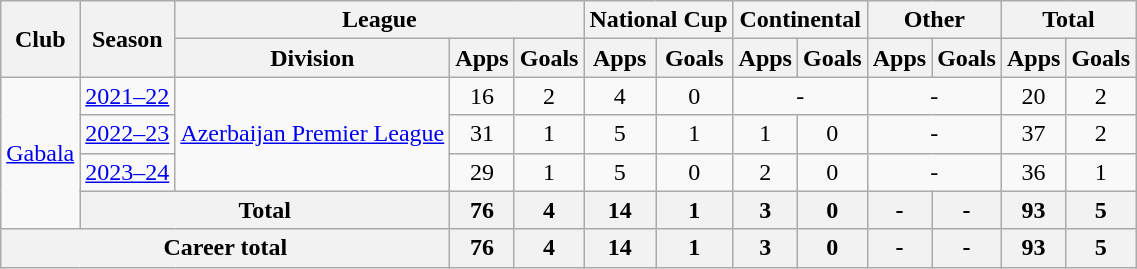<table class="wikitable" style="text-align: center;">
<tr>
<th rowspan="2">Club</th>
<th rowspan="2">Season</th>
<th colspan="3">League</th>
<th colspan="2">National Cup</th>
<th colspan="2">Continental</th>
<th colspan="2">Other</th>
<th colspan="2">Total</th>
</tr>
<tr>
<th>Division</th>
<th>Apps</th>
<th>Goals</th>
<th>Apps</th>
<th>Goals</th>
<th>Apps</th>
<th>Goals</th>
<th>Apps</th>
<th>Goals</th>
<th>Apps</th>
<th>Goals</th>
</tr>
<tr>
<td rowspan="4" valign="center"><a href='#'>Gabala</a></td>
<td><a href='#'>2021–22</a></td>
<td rowspan="3"><a href='#'>Azerbaijan Premier League</a></td>
<td>16</td>
<td>2</td>
<td>4</td>
<td>0</td>
<td colspan="2">-</td>
<td colspan="2">-</td>
<td>20</td>
<td>2</td>
</tr>
<tr>
<td><a href='#'>2022–23</a></td>
<td>31</td>
<td>1</td>
<td>5</td>
<td>1</td>
<td>1</td>
<td>0</td>
<td colspan="2">-</td>
<td>37</td>
<td>2</td>
</tr>
<tr>
<td><a href='#'>2023–24</a></td>
<td>29</td>
<td>1</td>
<td>5</td>
<td>0</td>
<td>2</td>
<td>0</td>
<td colspan="2">-</td>
<td>36</td>
<td>1</td>
</tr>
<tr>
<th colspan="2">Total</th>
<th>76</th>
<th>4</th>
<th>14</th>
<th>1</th>
<th>3</th>
<th>0</th>
<th>-</th>
<th>-</th>
<th>93</th>
<th>5</th>
</tr>
<tr>
<th colspan="3">Career total</th>
<th>76</th>
<th>4</th>
<th>14</th>
<th>1</th>
<th>3</th>
<th>0</th>
<th>-</th>
<th>-</th>
<th>93</th>
<th>5</th>
</tr>
</table>
